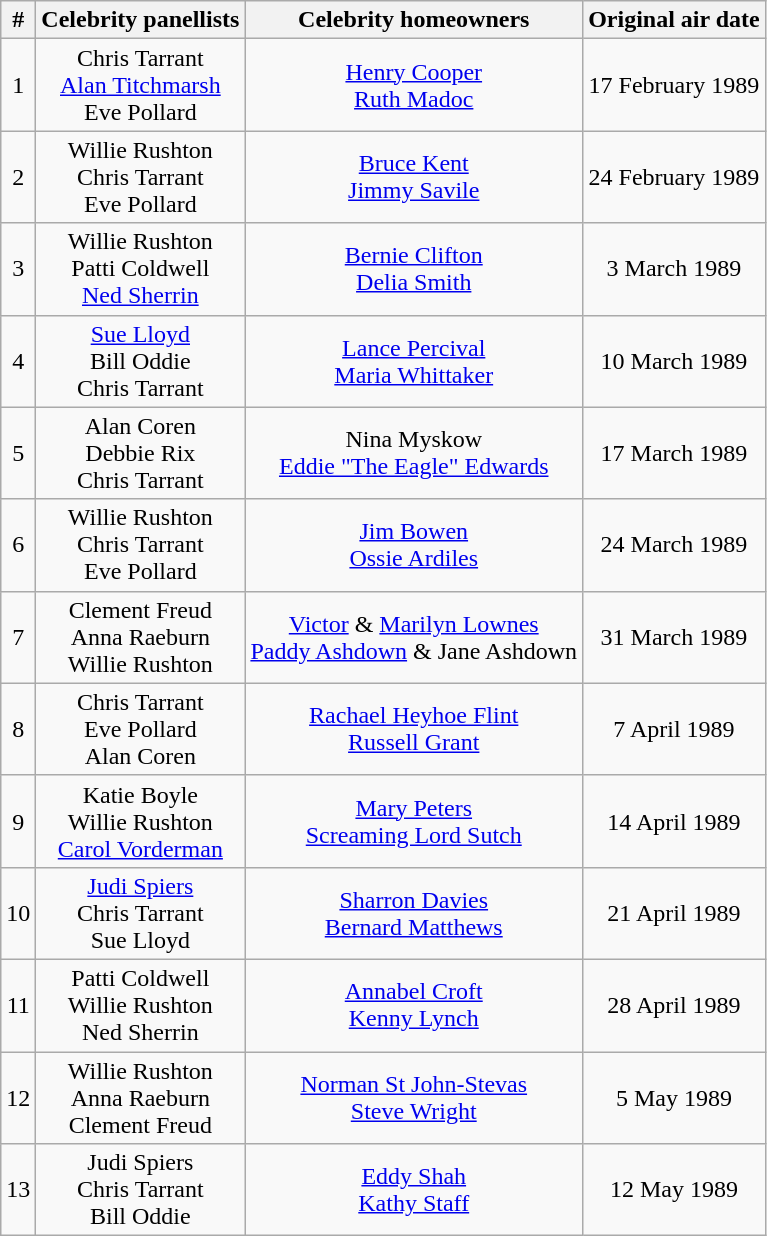<table class="wikitable" style="text-align:center">
<tr>
<th>#</th>
<th>Celebrity panellists</th>
<th>Celebrity homeowners</th>
<th>Original air date</th>
</tr>
<tr>
<td>1</td>
<td>Chris Tarrant<br><a href='#'>Alan Titchmarsh</a><br>Eve Pollard</td>
<td><a href='#'>Henry Cooper</a><br><a href='#'>Ruth Madoc</a></td>
<td>17 February 1989</td>
</tr>
<tr>
<td>2</td>
<td>Willie Rushton<br>Chris Tarrant<br>Eve Pollard</td>
<td><a href='#'>Bruce Kent</a><br><a href='#'>Jimmy Savile</a></td>
<td>24 February 1989</td>
</tr>
<tr>
<td>3</td>
<td>Willie Rushton<br>Patti Coldwell<br><a href='#'>Ned Sherrin</a></td>
<td><a href='#'>Bernie Clifton</a><br><a href='#'>Delia Smith</a></td>
<td>3 March 1989</td>
</tr>
<tr>
<td>4</td>
<td><a href='#'>Sue Lloyd</a><br>Bill Oddie<br>Chris Tarrant</td>
<td><a href='#'>Lance Percival</a><br><a href='#'>Maria Whittaker</a></td>
<td>10 March 1989</td>
</tr>
<tr>
<td>5</td>
<td>Alan Coren<br>Debbie Rix<br>Chris Tarrant</td>
<td>Nina Myskow<br><a href='#'>Eddie "The Eagle" Edwards</a></td>
<td>17 March 1989</td>
</tr>
<tr>
<td>6</td>
<td>Willie Rushton<br>Chris Tarrant<br>Eve Pollard</td>
<td><a href='#'>Jim Bowen</a><br><a href='#'>Ossie Ardiles</a></td>
<td>24 March 1989</td>
</tr>
<tr>
<td>7</td>
<td>Clement Freud<br>Anna Raeburn<br>Willie Rushton</td>
<td><a href='#'>Victor</a> & <a href='#'>Marilyn Lownes</a><br><a href='#'>Paddy Ashdown</a> & Jane Ashdown</td>
<td>31 March 1989</td>
</tr>
<tr>
<td>8</td>
<td>Chris Tarrant<br>Eve Pollard<br>Alan Coren</td>
<td><a href='#'>Rachael Heyhoe Flint</a><br><a href='#'>Russell Grant</a></td>
<td>7 April 1989</td>
</tr>
<tr>
<td>9</td>
<td>Katie Boyle<br>Willie Rushton<br><a href='#'>Carol Vorderman</a></td>
<td><a href='#'>Mary Peters</a><br><a href='#'>Screaming Lord Sutch</a></td>
<td>14 April 1989</td>
</tr>
<tr>
<td>10</td>
<td><a href='#'>Judi Spiers</a><br>Chris Tarrant<br>Sue Lloyd</td>
<td><a href='#'>Sharron Davies</a><br><a href='#'>Bernard Matthews</a></td>
<td>21 April 1989</td>
</tr>
<tr>
<td>11</td>
<td>Patti Coldwell<br>Willie Rushton<br>Ned Sherrin</td>
<td><a href='#'>Annabel Croft</a><br><a href='#'>Kenny Lynch</a></td>
<td>28 April 1989</td>
</tr>
<tr>
<td>12</td>
<td>Willie Rushton<br>Anna Raeburn<br>Clement Freud</td>
<td><a href='#'>Norman St John-Stevas</a><br><a href='#'>Steve Wright</a></td>
<td>5 May 1989</td>
</tr>
<tr>
<td>13</td>
<td>Judi Spiers<br>Chris Tarrant<br>Bill Oddie</td>
<td><a href='#'>Eddy Shah</a><br><a href='#'>Kathy Staff</a></td>
<td>12 May 1989</td>
</tr>
</table>
